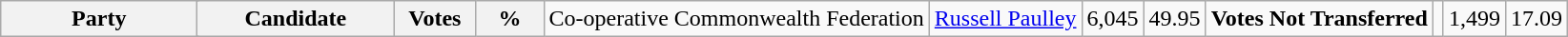<table class="wikitable">
<tr>
<th colspan=2 style="width: 130px">Party</th>
<th style="width: 130px">Candidate</th>
<th style="width: 50px">Votes</th>
<th style="width: 40px">%<br></th>
<td>Co-operative Commonwealth Federation</td>
<td><a href='#'>Russell Paulley</a></td>
<td align="right">6,045</td>
<td align="right">49.95<br>
</td>
<td><strong>Votes Not Transferred</strong></td>
<td></td>
<td align="right">1,499</td>
<td align="right">17.09</td>
</tr>
</table>
